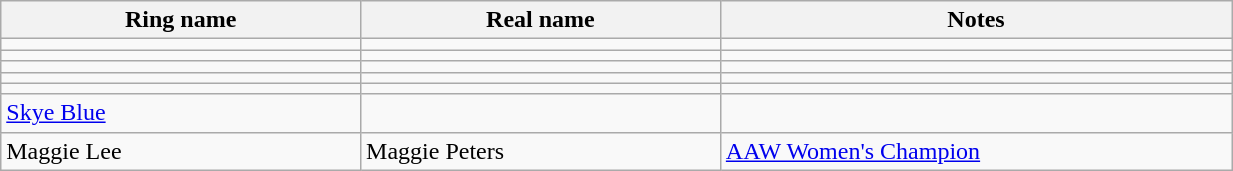<table class="wikitable sortable" style="width:65%;">
<tr>
<th width=19%>Ring name</th>
<th width=19%>Real name</th>
<th width=27%>Notes</th>
</tr>
<tr>
<td></td>
<td></td>
<td></td>
</tr>
<tr>
<td></td>
<td></td>
<td></td>
</tr>
<tr>
<td></td>
<td></td>
<td></td>
</tr>
<tr>
<td></td>
<td></td>
<td></td>
</tr>
<tr>
<td></td>
<td></td>
<td></td>
</tr>
<tr>
<td><a href='#'>Skye Blue</a></td>
<td></td>
<td></td>
</tr>
<tr>
<td>Maggie Lee</td>
<td>Maggie Peters</td>
<td><a href='#'>AAW Women's Champion</a></td>
</tr>
</table>
